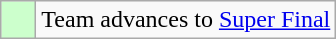<table class="wikitable">
<tr>
<td style="background:#ccffcc;">    </td>
<td>Team advances to <a href='#'>Super Final</a></td>
</tr>
</table>
